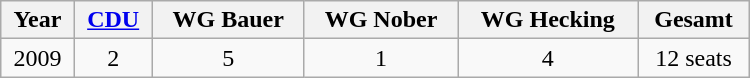<table class="wikitable" width="500">
<tr>
<th>Year</th>
<th><a href='#'>CDU</a></th>
<th>WG Bauer</th>
<th>WG Nober</th>
<th>WG Hecking</th>
<th><strong>Gesamt</strong></th>
</tr>
<tr align="center">
<td>2009</td>
<td>2</td>
<td>5</td>
<td>1</td>
<td>4</td>
<td>12 seats</td>
</tr>
</table>
